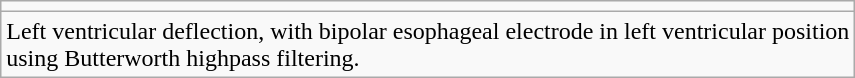<table class="wikitable">
<tr>
<td></td>
</tr>
<tr>
<td>Left ventricular deflection, with bipolar esophageal electrode in left ventricular position <br> using Butterworth highpass filtering.</td>
</tr>
</table>
